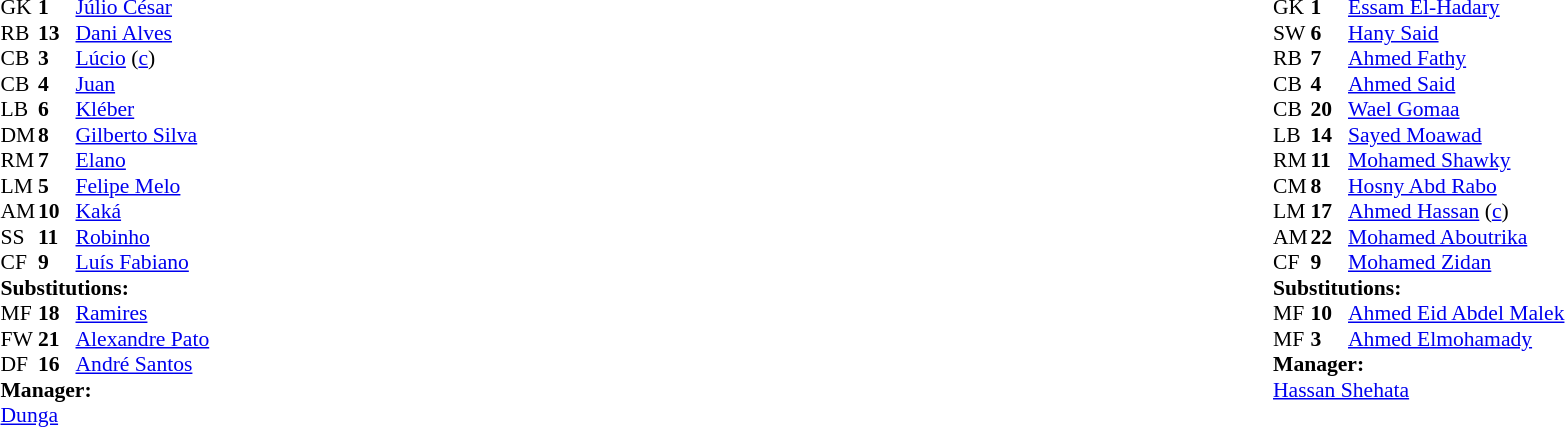<table width="100%">
<tr>
<td valign="top" width="50%"><br><table style="font-size: 90%" cellspacing="0" cellpadding="0">
<tr>
<th width="25"></th>
<th width="25"></th>
</tr>
<tr>
<td>GK</td>
<td><strong>1</strong></td>
<td><a href='#'>Júlio César</a></td>
</tr>
<tr>
<td>RB</td>
<td><strong>13</strong></td>
<td><a href='#'>Dani Alves</a></td>
</tr>
<tr>
<td>CB</td>
<td><strong>3</strong></td>
<td><a href='#'>Lúcio</a> (<a href='#'>c</a>)</td>
</tr>
<tr>
<td>CB</td>
<td><strong>4</strong></td>
<td><a href='#'>Juan</a></td>
</tr>
<tr>
<td>LB</td>
<td><strong>6</strong></td>
<td><a href='#'>Kléber</a></td>
<td></td>
<td></td>
</tr>
<tr>
<td>DM</td>
<td><strong>8</strong></td>
<td><a href='#'>Gilberto Silva</a></td>
</tr>
<tr>
<td>RM</td>
<td><strong>7</strong></td>
<td><a href='#'>Elano</a></td>
<td></td>
<td></td>
</tr>
<tr>
<td>LM</td>
<td><strong>5</strong></td>
<td><a href='#'>Felipe Melo</a></td>
</tr>
<tr>
<td>AM</td>
<td><strong>10</strong></td>
<td><a href='#'>Kaká</a></td>
</tr>
<tr>
<td>SS</td>
<td><strong>11</strong></td>
<td><a href='#'>Robinho</a></td>
<td></td>
<td></td>
</tr>
<tr>
<td>CF</td>
<td><strong>9</strong></td>
<td><a href='#'>Luís Fabiano</a></td>
</tr>
<tr>
<td colspan=3><strong>Substitutions:</strong></td>
</tr>
<tr>
<td>MF</td>
<td><strong>18</strong></td>
<td><a href='#'>Ramires</a></td>
<td></td>
<td></td>
</tr>
<tr>
<td>FW</td>
<td><strong>21</strong></td>
<td><a href='#'>Alexandre Pato</a></td>
<td></td>
<td></td>
</tr>
<tr>
<td>DF</td>
<td><strong>16</strong></td>
<td><a href='#'>André Santos</a></td>
<td></td>
<td></td>
</tr>
<tr>
<td colspan=3><strong>Manager:</strong></td>
</tr>
<tr>
<td colspan="4"><a href='#'>Dunga</a></td>
</tr>
</table>
</td>
<td valign="top"></td>
<td valign="top" width="50%"><br><table style="font-size: 90%" cellspacing="0" cellpadding="0" align=center>
<tr>
<th width="25"></th>
<th width="25"></th>
</tr>
<tr>
<td>GK</td>
<td><strong>1</strong></td>
<td><a href='#'>Essam El-Hadary</a></td>
</tr>
<tr>
<td>SW</td>
<td><strong>6</strong></td>
<td><a href='#'>Hany Said</a></td>
</tr>
<tr>
<td>RB</td>
<td><strong>7</strong></td>
<td><a href='#'>Ahmed Fathy</a></td>
</tr>
<tr>
<td>CB</td>
<td><strong>4</strong></td>
<td><a href='#'>Ahmed Said</a></td>
</tr>
<tr>
<td>CB</td>
<td><strong>20</strong></td>
<td><a href='#'>Wael Gomaa</a></td>
</tr>
<tr>
<td>LB</td>
<td><strong>14</strong></td>
<td><a href='#'>Sayed Moawad</a></td>
<td></td>
</tr>
<tr>
<td>RM</td>
<td><strong>11</strong></td>
<td><a href='#'>Mohamed Shawky</a></td>
</tr>
<tr>
<td>CM</td>
<td><strong>8</strong></td>
<td><a href='#'>Hosny Abd Rabo</a></td>
<td></td>
</tr>
<tr>
<td>LM</td>
<td><strong>17</strong></td>
<td><a href='#'>Ahmed Hassan</a> (<a href='#'>c</a>)</td>
<td></td>
<td></td>
</tr>
<tr>
<td>AM</td>
<td><strong>22</strong></td>
<td><a href='#'>Mohamed Aboutrika</a></td>
</tr>
<tr>
<td>CF</td>
<td><strong>9</strong></td>
<td><a href='#'>Mohamed Zidan</a></td>
</tr>
<tr>
<td colspan=3><strong>Substitutions:</strong></td>
</tr>
<tr>
<td>MF</td>
<td><strong>10</strong></td>
<td><a href='#'>Ahmed Eid Abdel Malek</a></td>
<td></td>
<td></td>
</tr>
<tr>
<td>MF</td>
<td><strong>3</strong></td>
<td><a href='#'>Ahmed Elmohamady</a></td>
<td></td>
<td></td>
</tr>
<tr>
<td colspan=3><strong>Manager:</strong></td>
</tr>
<tr>
<td colspan="4"><a href='#'>Hassan Shehata</a></td>
</tr>
</table>
</td>
</tr>
</table>
